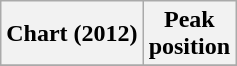<table class="wikitable sortable">
<tr>
<th>Chart (2012)</th>
<th>Peak<br>position</th>
</tr>
<tr>
</tr>
</table>
